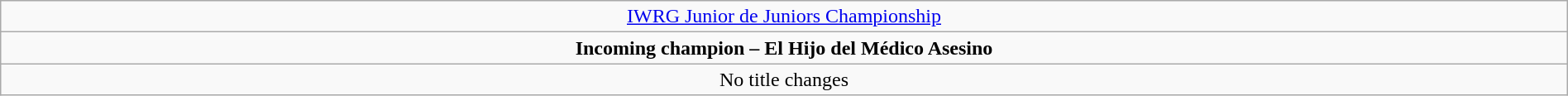<table class="wikitable" style="text-align:center; width:100%;">
<tr>
<td colspan="5" style="text-align: center;"><a href='#'>IWRG Junior de Juniors Championship</a></td>
</tr>
<tr>
<td colspan="5" style="text-align: center;"><strong>Incoming champion – El Hijo del Médico Asesino</strong></td>
</tr>
<tr>
<td colspan="5">No title changes</td>
</tr>
</table>
